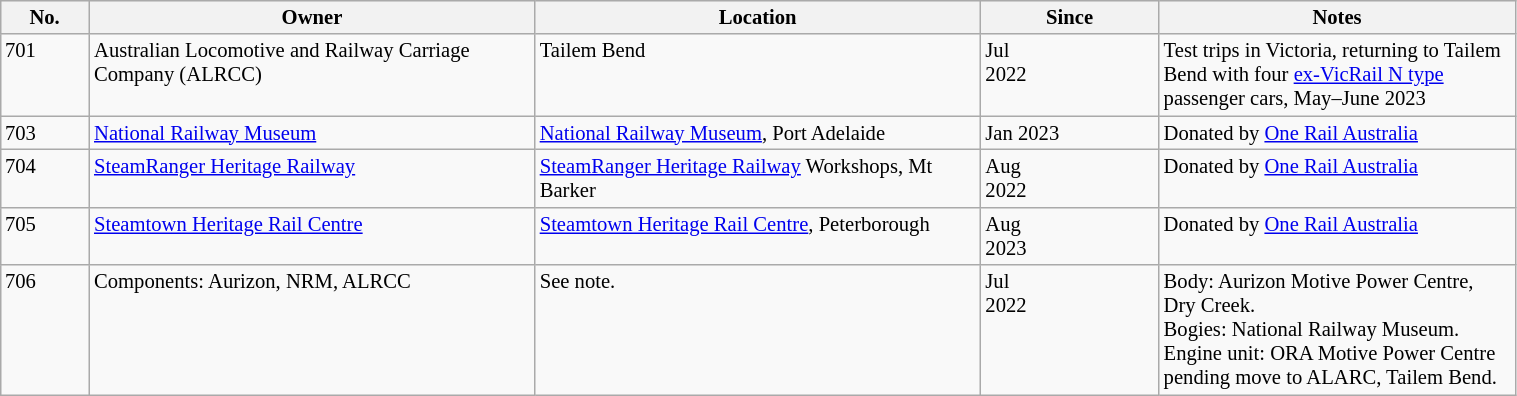<table class="wikitable floatleft mw-collapsible mw-uncollapsed" border= "1" style= "width:80%; font-size: 86%; float:left; margin-left:2em; margin-right:2em; margin-bottom:2em">
<tr>
<th scope="col" style="width: 5%; vertical-align: top">No.</th>
<th scope="col" style="width: 25%; vertical-align: top">Owner</th>
<th scope="col" style= "width: 25%; vertical-align: top">Location</th>
<th scope="col" style= "width: 10%; vertical-align: top">Since</th>
<th scope="col" style= "width: 20%; vertical-align: top">Notes</th>
</tr>
<tr style="vertical-align: top;">
<td>701</td>
<td>Australian Locomotive and Railway Carriage Company (ALRCC)</td>
<td>Tailem Bend</td>
<td>Jul<br>2022</td>
<td>Test trips in Victoria, returning to Tailem Bend with four <a href='#'>ex-VicRail N type</a> passenger cars, May–June 2023</td>
</tr>
<tr style="vertical-align: top;">
<td>703</td>
<td><a href='#'>National Railway Museum</a></td>
<td><a href='#'>National Railway Museum</a>, Port Adelaide</td>
<td>Jan 2023</td>
<td>Donated by <a href='#'>One Rail Australia</a></td>
</tr>
<tr style="vertical-align: top;">
<td>704</td>
<td><a href='#'>SteamRanger Heritage Railway</a></td>
<td><a href='#'>SteamRanger Heritage Railway</a> Workshops, Mt Barker</td>
<td>Aug<br>2022</td>
<td>Donated by <a href='#'>One Rail Australia</a></td>
</tr>
<tr style="vertical-align: top;">
<td>705</td>
<td><a href='#'>Steamtown Heritage Rail Centre</a></td>
<td><a href='#'>Steamtown Heritage Rail Centre</a>, Peterborough</td>
<td>Aug<br>2023</td>
<td>Donated by <a href='#'>One Rail Australia</a></td>
</tr>
<tr style="vertical-align: top;">
<td>706</td>
<td>Components: Aurizon, NRM, ALRCC</td>
<td>See note.</td>
<td>Jul<br>2022</td>
<td>Body: Aurizon Motive Power Centre, Dry Creek.<br>Bogies: National Railway Museum.<br>Engine unit: ORA Motive Power Centre pending move to ALARC, Tailem Bend.</td>
</tr>
</table>
